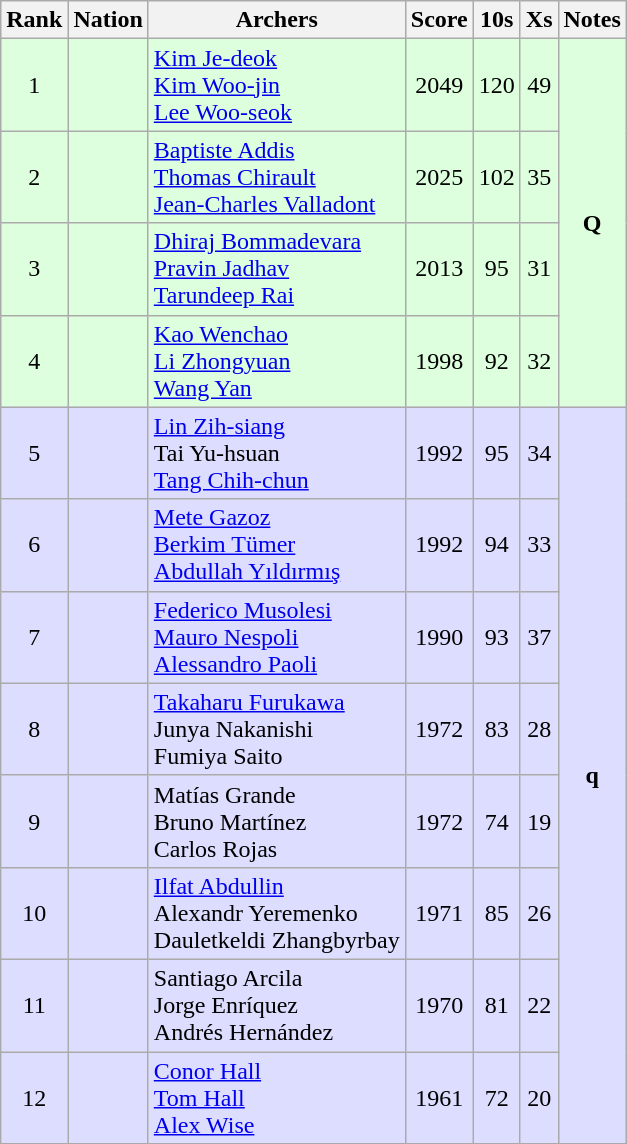<table class="wikitable sortable" style="text-align:center">
<tr>
<th>Rank</th>
<th>Nation</th>
<th>Archers</th>
<th>Score</th>
<th>10s</th>
<th>Xs</th>
<th>Notes</th>
</tr>
<tr bgcolor="ddffdd">
<td>1</td>
<td align="left"></td>
<td align="left"><a href='#'>Kim Je-deok</a><br><a href='#'>Kim Woo-jin</a><br><a href='#'>Lee Woo-seok</a></td>
<td>2049</td>
<td>120</td>
<td>49</td>
<td rowspan="4"><strong>Q</strong></td>
</tr>
<tr bgcolor="ddffdd">
<td>2</td>
<td align="left"></td>
<td align="left"><a href='#'>Baptiste Addis</a><br><a href='#'>Thomas Chirault</a><br><a href='#'>Jean-Charles Valladont</a></td>
<td>2025</td>
<td>102</td>
<td>35</td>
</tr>
<tr bgcolor="ddffdd">
<td>3</td>
<td align="left"></td>
<td align="left"><a href='#'>Dhiraj Bommadevara</a><br><a href='#'>Pravin Jadhav</a><br><a href='#'>Tarundeep Rai</a></td>
<td>2013</td>
<td>95</td>
<td>31</td>
</tr>
<tr bgcolor="ddffdd">
<td>4</td>
<td align="left"></td>
<td align="left"><a href='#'>Kao Wenchao</a><br><a href='#'>Li Zhongyuan</a><br><a href='#'>Wang Yan</a></td>
<td>1998</td>
<td>92</td>
<td>32</td>
</tr>
<tr bgcolor="ddddff">
<td>5</td>
<td align="left"></td>
<td align="left"><a href='#'>Lin Zih-siang</a><br>Tai Yu-hsuan<br><a href='#'>Tang Chih-chun</a></td>
<td>1992</td>
<td>95</td>
<td>34</td>
<td rowspan="8"><strong>q</strong></td>
</tr>
<tr bgcolor="ddddff">
<td>6</td>
<td align="left"></td>
<td align="left"><a href='#'>Mete Gazoz</a><br><a href='#'>Berkim Tümer</a><br><a href='#'>Abdullah Yıldırmış</a></td>
<td>1992</td>
<td>94</td>
<td>33</td>
</tr>
<tr bgcolor="ddddff">
<td>7</td>
<td align="left"></td>
<td align="left"><a href='#'>Federico Musolesi</a><br><a href='#'>Mauro Nespoli</a><br><a href='#'>Alessandro Paoli</a></td>
<td>1990</td>
<td>93</td>
<td>37</td>
</tr>
<tr bgcolor="ddddff">
<td>8</td>
<td align="left"></td>
<td align="left"><a href='#'>Takaharu Furukawa</a><br>Junya Nakanishi<br>Fumiya Saito</td>
<td>1972</td>
<td>83</td>
<td>28</td>
</tr>
<tr bgcolor="ddddff">
<td>9</td>
<td align="left"></td>
<td align="left">Matías Grande<br>Bruno Martínez<br>Carlos Rojas</td>
<td>1972</td>
<td>74</td>
<td>19</td>
</tr>
<tr bgcolor="ddddff">
<td>10</td>
<td align="left"></td>
<td align="left"><a href='#'>Ilfat Abdullin</a><br>Alexandr Yeremenko<br>Dauletkeldi Zhangbyrbay</td>
<td>1971</td>
<td>85</td>
<td>26</td>
</tr>
<tr bgcolor="ddddff">
<td>11</td>
<td align="left"></td>
<td align="left">Santiago Arcila<br>Jorge Enríquez<br>Andrés Hernández</td>
<td>1970</td>
<td>81</td>
<td>22</td>
</tr>
<tr bgcolor="ddddff">
<td>12</td>
<td align="left"></td>
<td align="left"><a href='#'>Conor Hall</a><br><a href='#'>Tom Hall</a><br><a href='#'>Alex Wise</a></td>
<td>1961</td>
<td>72</td>
<td>20</td>
</tr>
<tr>
</tr>
</table>
